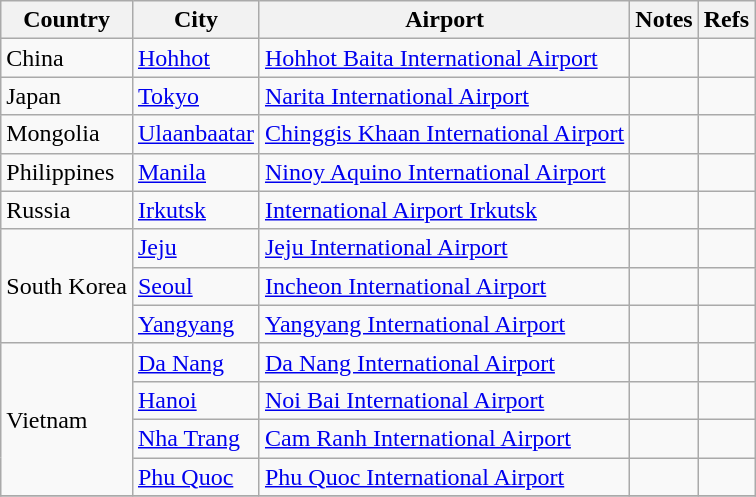<table class="wikitable sortable">
<tr>
<th>Country</th>
<th>City</th>
<th>Airport</th>
<th>Notes</th>
<th>Refs</th>
</tr>
<tr>
<td>China</td>
<td><a href='#'>Hohhot</a></td>
<td><a href='#'>Hohhot Baita International Airport</a></td>
<td></td>
<td align=center></td>
</tr>
<tr>
<td>Japan</td>
<td><a href='#'>Tokyo</a></td>
<td><a href='#'>Narita International Airport</a></td>
<td align=center></td>
<td align=center></td>
</tr>
<tr>
<td>Mongolia</td>
<td><a href='#'>Ulaanbaatar</a></td>
<td><a href='#'>Chinggis Khaan International Airport</a></td>
<td></td>
<td align=center></td>
</tr>
<tr>
<td>Philippines</td>
<td><a href='#'>Manila</a></td>
<td><a href='#'>Ninoy Aquino International Airport</a></td>
<td></td>
<td align=center></td>
</tr>
<tr>
<td>Russia</td>
<td><a href='#'>Irkutsk</a></td>
<td><a href='#'>International Airport Irkutsk</a></td>
<td></td>
<td align=center></td>
</tr>
<tr>
<td rowspan="3">South Korea</td>
<td><a href='#'>Jeju</a></td>
<td><a href='#'>Jeju International Airport</a></td>
<td></td>
<td align=center></td>
</tr>
<tr>
<td><a href='#'>Seoul</a></td>
<td><a href='#'>Incheon International Airport</a></td>
<td align=center></td>
<td align=center></td>
</tr>
<tr>
<td><a href='#'>Yangyang</a></td>
<td><a href='#'>Yangyang International Airport</a></td>
<td></td>
<td align=center></td>
</tr>
<tr>
<td rowspan="4">Vietnam</td>
<td><a href='#'>Da Nang</a></td>
<td><a href='#'>Da Nang International Airport</a></td>
<td></td>
<td align=center></td>
</tr>
<tr>
<td><a href='#'>Hanoi</a></td>
<td><a href='#'>Noi Bai International Airport</a></td>
<td></td>
<td align=center></td>
</tr>
<tr>
<td><a href='#'>Nha Trang</a></td>
<td><a href='#'>Cam Ranh International Airport</a></td>
<td></td>
<td align=center></td>
</tr>
<tr>
<td><a href='#'>Phu Quoc</a></td>
<td><a href='#'>Phu Quoc International Airport</a></td>
<td></td>
<td align=center></td>
</tr>
<tr>
</tr>
</table>
